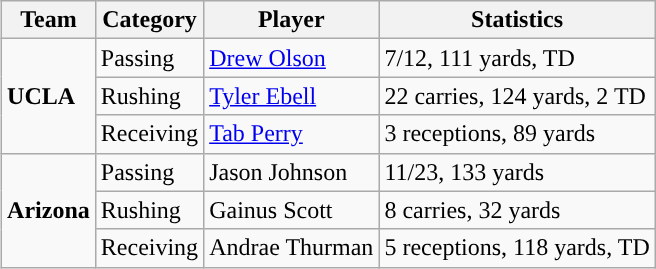<table class="wikitable" style="float: right;">
<tr>
<th>Team</th>
<th>Category</th>
<th>Player</th>
<th>Statistics</th>
</tr>
<tr>
<td rowspan=3><strong>UCLA</strong></td>
<td>Passing</td>
<td><a href='#'>Drew Olson</a></td>
<td>7/12, 111 yards, TD</td>
</tr>
<tr>
<td>Rushing</td>
<td><a href='#'>Tyler Ebell</a></td>
<td>22 carries, 124 yards, 2 TD</td>
</tr>
<tr>
<td>Receiving</td>
<td><a href='#'>Tab Perry</a></td>
<td>3 receptions, 89 yards</td>
</tr>
<tr>
<td rowspan=3><strong>Arizona</strong></td>
<td>Passing</td>
<td>Jason Johnson</td>
<td>11/23, 133 yards</td>
</tr>
<tr>
<td>Rushing</td>
<td>Gainus Scott</td>
<td>8 carries, 32 yards</td>
</tr>
<tr>
<td>Receiving</td>
<td>Andrae Thurman</td>
<td>5 receptions, 118 yards, TD</td>
</tr>
</table>
